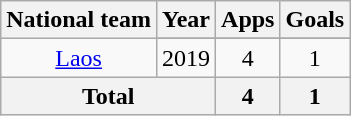<table class="wikitable" style="text-align:center">
<tr>
<th>National team</th>
<th>Year</th>
<th>Apps</th>
<th>Goals</th>
</tr>
<tr>
<td rowspan="2"><a href='#'>Laos</a></td>
</tr>
<tr>
<td>2019</td>
<td>4</td>
<td>1</td>
</tr>
<tr>
<th colspan=2>Total</th>
<th>4</th>
<th>1</th>
</tr>
</table>
